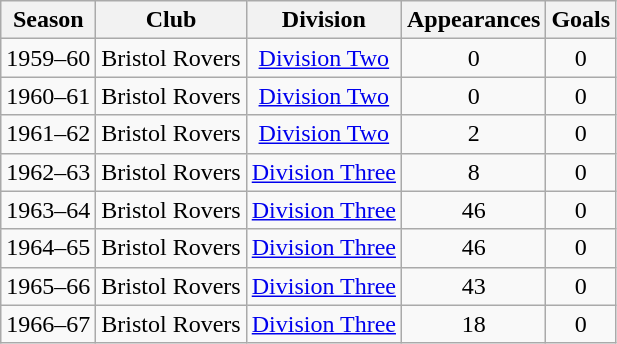<table class="wikitable" style="text-align:center">
<tr>
<th>Season</th>
<th>Club</th>
<th>Division</th>
<th>Appearances</th>
<th>Goals</th>
</tr>
<tr>
<td>1959–60</td>
<td>Bristol Rovers</td>
<td><a href='#'>Division Two</a></td>
<td>0</td>
<td>0</td>
</tr>
<tr>
<td>1960–61</td>
<td>Bristol Rovers</td>
<td><a href='#'>Division Two</a></td>
<td>0</td>
<td>0</td>
</tr>
<tr>
<td>1961–62</td>
<td>Bristol Rovers</td>
<td><a href='#'>Division Two</a></td>
<td>2</td>
<td>0</td>
</tr>
<tr>
<td>1962–63</td>
<td>Bristol Rovers</td>
<td><a href='#'>Division Three</a></td>
<td>8</td>
<td>0</td>
</tr>
<tr>
<td>1963–64</td>
<td>Bristol Rovers</td>
<td><a href='#'>Division Three</a></td>
<td>46</td>
<td>0</td>
</tr>
<tr>
<td>1964–65</td>
<td>Bristol Rovers</td>
<td><a href='#'>Division Three</a></td>
<td>46</td>
<td>0</td>
</tr>
<tr>
<td>1965–66</td>
<td>Bristol Rovers</td>
<td><a href='#'>Division Three</a></td>
<td>43</td>
<td>0</td>
</tr>
<tr>
<td>1966–67</td>
<td>Bristol Rovers</td>
<td><a href='#'>Division Three</a></td>
<td>18</td>
<td>0</td>
</tr>
</table>
